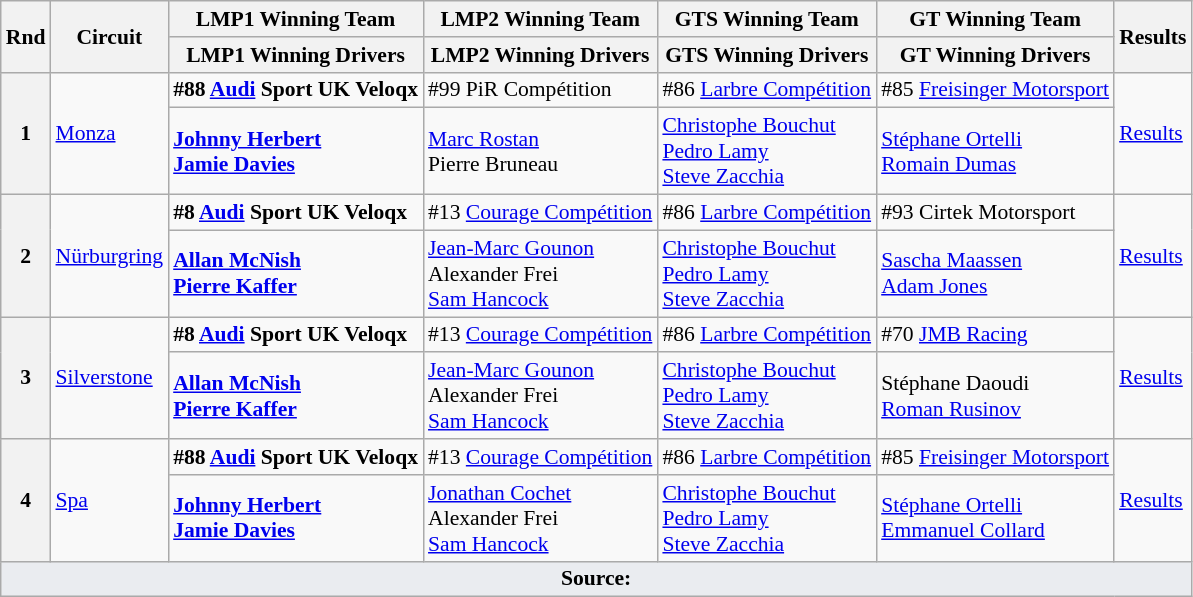<table class="wikitable" style="font-size: 90%;">
<tr>
<th rowspan=2>Rnd</th>
<th rowspan=2>Circuit</th>
<th>LMP1 Winning Team</th>
<th>LMP2 Winning Team</th>
<th>GTS Winning Team</th>
<th>GT Winning Team</th>
<th rowspan=2>Results</th>
</tr>
<tr>
<th>LMP1 Winning Drivers</th>
<th>LMP2 Winning Drivers</th>
<th>GTS Winning Drivers</th>
<th>GT Winning Drivers</th>
</tr>
<tr>
<th rowspan=2>1</th>
<td rowspan=2><a href='#'>Monza</a></td>
<td><strong> #88 <a href='#'>Audi</a> Sport UK Veloqx</strong></td>
<td> #99 PiR Compétition</td>
<td> #86 <a href='#'>Larbre Compétition</a></td>
<td> #85 <a href='#'>Freisinger Motorsport</a></td>
<td rowspan=2><a href='#'>Results</a></td>
</tr>
<tr>
<td><strong> <a href='#'>Johnny Herbert</a><br> <a href='#'>Jamie Davies</a></strong></td>
<td> <a href='#'>Marc Rostan</a><br> Pierre Bruneau</td>
<td> <a href='#'>Christophe Bouchut</a><br> <a href='#'>Pedro Lamy</a><br> <a href='#'>Steve Zacchia</a></td>
<td> <a href='#'>Stéphane Ortelli</a><br> <a href='#'>Romain Dumas</a></td>
</tr>
<tr>
<th rowspan=2>2</th>
<td rowspan=2><a href='#'>Nürburgring</a></td>
<td><strong> #8 <a href='#'>Audi</a> Sport UK Veloqx</strong></td>
<td> #13 <a href='#'>Courage Compétition</a></td>
<td> #86 <a href='#'>Larbre Compétition</a></td>
<td> #93 Cirtek Motorsport</td>
<td rowspan=2><a href='#'>Results</a></td>
</tr>
<tr>
<td><strong> <a href='#'>Allan McNish</a><br> <a href='#'>Pierre Kaffer</a></strong></td>
<td> <a href='#'>Jean-Marc Gounon</a><br> Alexander Frei<br> <a href='#'>Sam Hancock</a></td>
<td> <a href='#'>Christophe Bouchut</a><br> <a href='#'>Pedro Lamy</a><br> <a href='#'>Steve Zacchia</a></td>
<td> <a href='#'>Sascha Maassen</a><br> <a href='#'>Adam Jones</a></td>
</tr>
<tr>
<th rowspan=2>3</th>
<td rowspan=2><a href='#'>Silverstone</a></td>
<td><strong> #8 <a href='#'>Audi</a> Sport UK Veloqx</strong></td>
<td> #13 <a href='#'>Courage Compétition</a></td>
<td> #86 <a href='#'>Larbre Compétition</a></td>
<td> #70 <a href='#'>JMB Racing</a></td>
<td rowspan=2><a href='#'>Results</a></td>
</tr>
<tr>
<td><strong> <a href='#'>Allan McNish</a><br> <a href='#'>Pierre Kaffer</a></strong></td>
<td> <a href='#'>Jean-Marc Gounon</a><br> Alexander Frei<br> <a href='#'>Sam Hancock</a></td>
<td> <a href='#'>Christophe Bouchut</a><br> <a href='#'>Pedro Lamy</a><br> <a href='#'>Steve Zacchia</a></td>
<td> Stéphane Daoudi<br> <a href='#'>Roman Rusinov</a></td>
</tr>
<tr>
<th rowspan=2>4</th>
<td rowspan=2><a href='#'>Spa</a></td>
<td><strong> #88 <a href='#'>Audi</a> Sport UK Veloqx</strong></td>
<td> #13 <a href='#'>Courage Compétition</a></td>
<td> #86 <a href='#'>Larbre Compétition</a></td>
<td> #85 <a href='#'>Freisinger Motorsport</a></td>
<td rowspan=2><a href='#'>Results</a></td>
</tr>
<tr>
<td><strong> <a href='#'>Johnny Herbert</a><br> <a href='#'>Jamie Davies</a></strong></td>
<td> <a href='#'>Jonathan Cochet</a><br> Alexander Frei<br> <a href='#'>Sam Hancock</a></td>
<td> <a href='#'>Christophe Bouchut</a><br> <a href='#'>Pedro Lamy</a><br> <a href='#'>Steve Zacchia</a></td>
<td> <a href='#'>Stéphane Ortelli</a><br> <a href='#'>Emmanuel Collard</a></td>
</tr>
<tr class="sortbottom">
<td colspan="7" style="background-color:#EAECF0;text-align:center"><strong>Source:</strong></td>
</tr>
</table>
